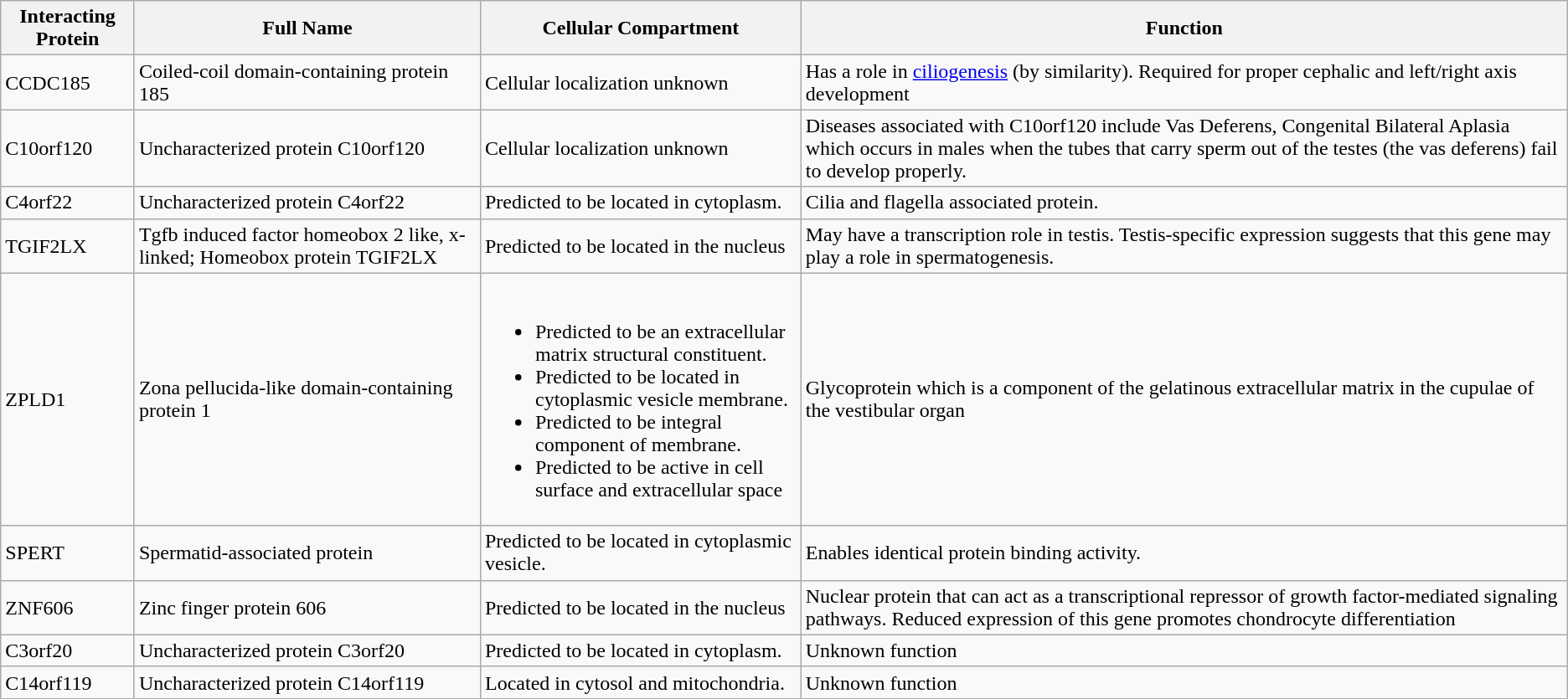<table class="wikitable">
<tr>
<th>Interacting Protein</th>
<th>Full Name</th>
<th>Cellular Compartment</th>
<th>Function</th>
</tr>
<tr>
<td>CCDC185</td>
<td>Coiled-coil domain-containing protein 185</td>
<td>Cellular localization unknown</td>
<td>Has a role in <a href='#'>ciliogenesis</a> (by similarity). Required for proper cephalic and left/right axis development</td>
</tr>
<tr>
<td>C10orf120</td>
<td>Uncharacterized protein C10orf120</td>
<td>Cellular localization unknown</td>
<td>Diseases associated with C10orf120 include Vas Deferens, Congenital Bilateral Aplasia which occurs in males when the tubes that carry sperm out of the testes (the vas deferens) fail to develop properly.</td>
</tr>
<tr>
<td>C4orf22</td>
<td>Uncharacterized protein C4orf22</td>
<td>Predicted to be located in cytoplasm.</td>
<td>Cilia and flagella associated protein.</td>
</tr>
<tr>
<td>TGIF2LX</td>
<td>Tgfb induced factor homeobox 2 like, x-linked; Homeobox protein TGIF2LX</td>
<td>Predicted to be located in the nucleus</td>
<td>May have a transcription role in testis. Testis-specific expression suggests that this gene may play a role in spermatogenesis.</td>
</tr>
<tr>
<td>ZPLD1</td>
<td>Zona pellucida-like domain-containing protein 1</td>
<td><br><ul><li>Predicted to be an extracellular matrix structural constituent.</li><li>Predicted to be located in cytoplasmic vesicle membrane.</li><li>Predicted to be integral component of membrane.</li><li>Predicted to be active in cell surface and extracellular space</li></ul></td>
<td>Glycoprotein which is a component of the gelatinous extracellular matrix in the cupulae of the vestibular organ</td>
</tr>
<tr>
<td>SPERT</td>
<td>Spermatid-associated protein</td>
<td>Predicted to be located in cytoplasmic vesicle.</td>
<td>Enables identical protein binding activity.</td>
</tr>
<tr>
<td>ZNF606</td>
<td>Zinc finger protein 606</td>
<td>Predicted to be located in the nucleus</td>
<td>Nuclear protein that can act as a transcriptional repressor of growth factor-mediated signaling pathways. Reduced expression of this gene promotes chondrocyte differentiation</td>
</tr>
<tr>
<td>C3orf20</td>
<td>Uncharacterized protein C3orf20</td>
<td>Predicted to be located in cytoplasm.</td>
<td>Unknown function</td>
</tr>
<tr>
<td>C14orf119</td>
<td>Uncharacterized protein C14orf119</td>
<td>Located in cytosol and mitochondria.</td>
<td>Unknown function</td>
</tr>
</table>
